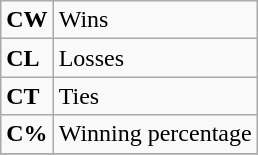<table class="wikitable">
<tr>
<td><strong>CW</strong></td>
<td>Wins</td>
</tr>
<tr>
<td><strong>CL</strong></td>
<td>Losses</td>
</tr>
<tr>
<td><strong>CT</strong></td>
<td>Ties</td>
</tr>
<tr>
<td><strong>C%</strong></td>
<td>Winning percentage</td>
</tr>
<tr>
</tr>
</table>
